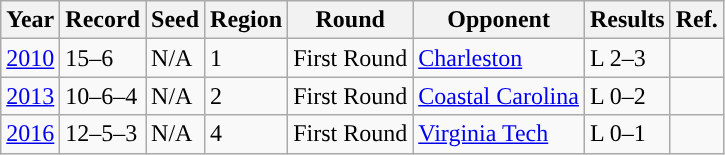<table class="wikitable">
<tr>
<th width=px>Year</th>
<th width=px>Record</th>
<th width=px>Seed</th>
<th width=px>Region</th>
<th width=px>Round</th>
<th width=px>Opponent</th>
<th width=px>Results</th>
<th width=px>Ref.</th>
</tr>
<tr>
<td><a href='#'>2010</a></td>
<td>15–6</td>
<td>N/A</td>
<td>1</td>
<td>First Round</td>
<td><a href='#'>Charleston</a></td>
<td>L 2–3</td>
<td></td>
</tr>
<tr>
<td><a href='#'>2013</a></td>
<td>10–6–4</td>
<td>N/A</td>
<td>2</td>
<td>First Round</td>
<td><a href='#'>Coastal Carolina</a></td>
<td>L 0–2</td>
<td></td>
</tr>
<tr>
<td><a href='#'>2016</a></td>
<td>12–5–3</td>
<td>N/A</td>
<td>4</td>
<td>First Round</td>
<td><a href='#'>Virginia Tech</a></td>
<td>L 0–1</td>
<td></td>
</tr>
</table>
